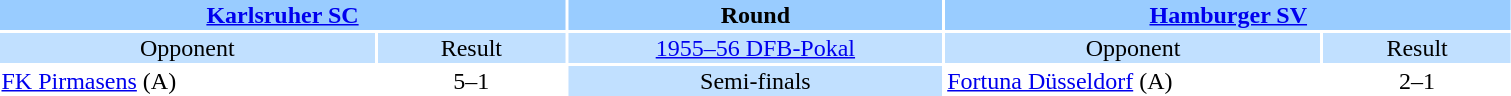<table style="width:80%; text-align:center;">
<tr style="vertical-align:top; background:#99CCFF;">
<th colspan="2"><a href='#'>Karlsruher SC</a></th>
<th style="width:20%">Round</th>
<th colspan="2"><a href='#'>Hamburger SV</a></th>
</tr>
<tr style="vertical-align:top; background:#C1E0FF;">
<td style="width:20%">Opponent</td>
<td style="width:10%">Result</td>
<td><a href='#'>1955–56 DFB-Pokal</a></td>
<td style="width:20%">Opponent</td>
<td style="width:10%">Result</td>
</tr>
<tr>
<td align="left"><a href='#'>FK Pirmasens</a> (A)</td>
<td>5–1</td>
<td style="background:#C1E0FF;">Semi-finals</td>
<td align="left"><a href='#'>Fortuna Düsseldorf</a> (A)</td>
<td>2–1</td>
</tr>
</table>
